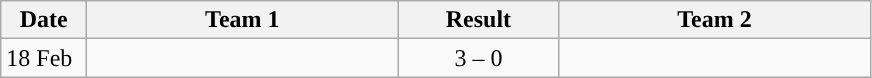<table class="wikitable">
<tr>
<th width=50>Date</th>
<th width=200>Team 1</th>
<th width=100 style="text-align:center;">Result</th>
<th width=200>Team 2</th>
</tr>
<tr>
<td>18 Feb</td>
<td style="text-align:center;"><strong></strong></td>
<td style="text-align:center;">3 – 0</td>
<td style="text-align:center;"></td>
</tr>
</table>
